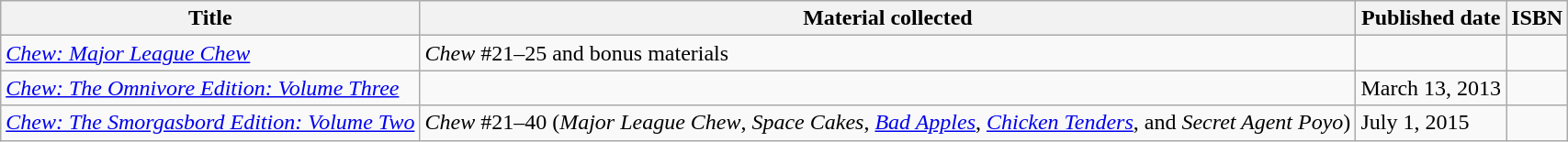<table class="wikitable">
<tr>
<th>Title</th>
<th>Material collected</th>
<th>Published date</th>
<th>ISBN</th>
</tr>
<tr>
<td><a href='#'><em>Chew: Major League Chew</em></a></td>
<td><em>Chew</em> #21–25 and bonus materials</td>
<td></td>
<td></td>
</tr>
<tr>
<td><a href='#'><em>Chew: The Omnivore Edition: Volume Three</em></a></td>
<td></td>
<td>March 13, 2013</td>
<td></td>
</tr>
<tr>
<td><a href='#'><em>Chew: The Smorgasbord Edition: Volume Two</em></a></td>
<td><em>Chew</em> #21–40 (<em>Major League Chew</em>, <em>Space Cakes</em>, <em><a href='#'>Bad Apples</a></em>, <em><a href='#'>Chicken Tenders</a></em>, and <em>Secret Agent Poyo</em>)</td>
<td>July 1, 2015</td>
<td></td>
</tr>
</table>
